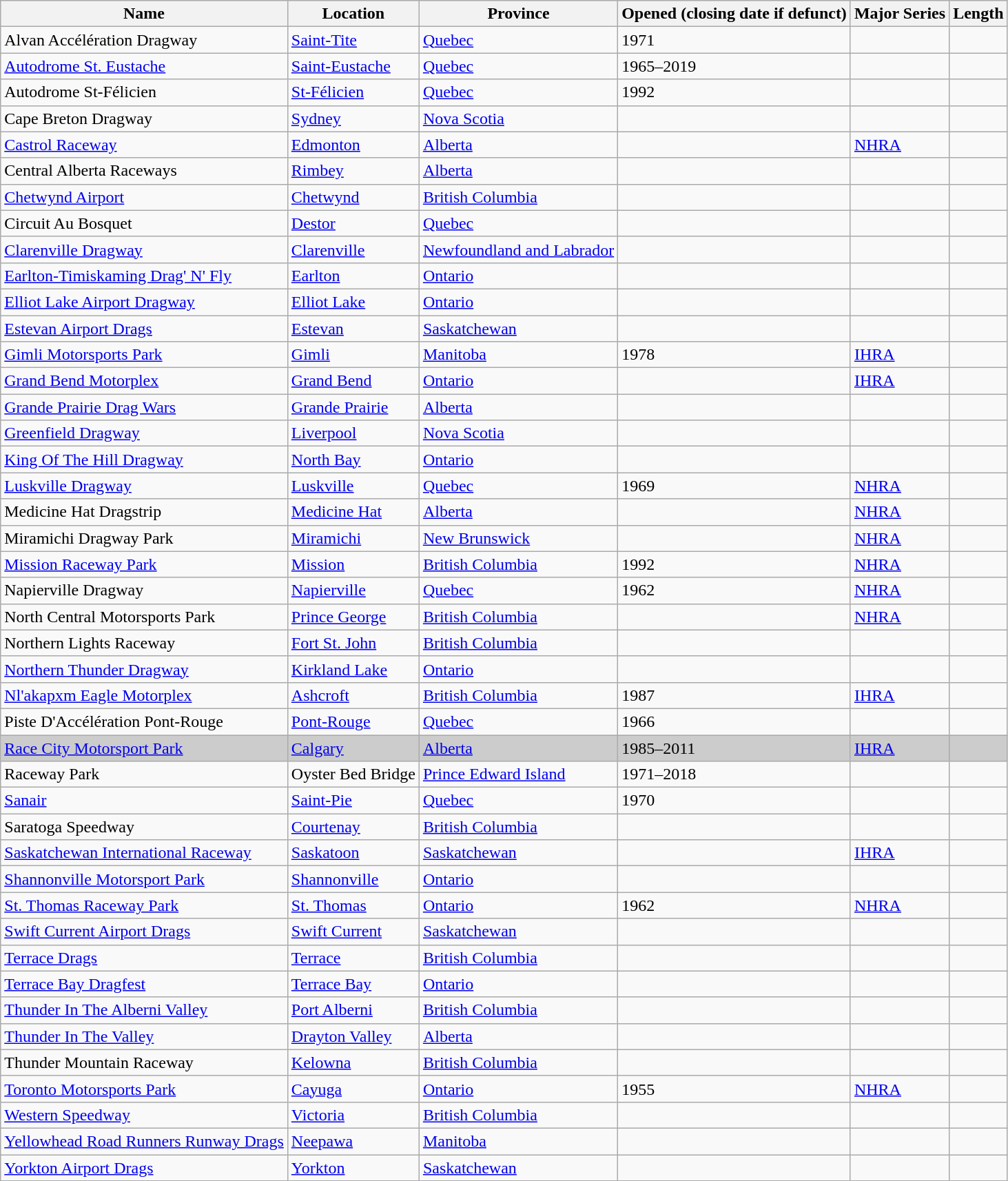<table class="wikitable sortable">
<tr>
<th>Name</th>
<th>Location</th>
<th>Province</th>
<th>Opened (closing date if defunct)</th>
<th>Major Series</th>
<th>Length</th>
</tr>
<tr>
<td>Alvan Accélération Dragway</td>
<td><a href='#'>Saint-Tite</a></td>
<td><a href='#'>Quebec</a></td>
<td>1971</td>
<td></td>
<td></td>
</tr>
<tr>
<td><a href='#'>Autodrome St. Eustache</a></td>
<td><a href='#'>Saint-Eustache</a><br><small></small></td>
<td><a href='#'>Quebec</a></td>
<td>1965–2019</td>
<td></td>
<td></td>
</tr>
<tr>
<td>Autodrome St-Félicien</td>
<td><a href='#'>St-Félicien</a></td>
<td><a href='#'>Quebec</a></td>
<td>1992</td>
<td></td>
<td></td>
</tr>
<tr>
<td>Cape Breton Dragway</td>
<td><a href='#'>Sydney</a></td>
<td><a href='#'>Nova Scotia</a></td>
<td></td>
<td></td>
<td></td>
</tr>
<tr>
<td><a href='#'>Castrol Raceway</a></td>
<td><a href='#'>Edmonton</a><br><small></small></td>
<td><a href='#'>Alberta</a></td>
<td></td>
<td><a href='#'>NHRA</a></td>
<td></td>
</tr>
<tr>
<td>Central Alberta Raceways</td>
<td><a href='#'>Rimbey</a></td>
<td><a href='#'>Alberta</a></td>
<td></td>
<td></td>
<td></td>
</tr>
<tr>
<td><a href='#'>Chetwynd Airport</a></td>
<td><a href='#'>Chetwynd</a></td>
<td><a href='#'>British Columbia</a></td>
<td></td>
<td></td>
<td></td>
</tr>
<tr>
<td>Circuit Au Bosquet</td>
<td><a href='#'>Destor</a></td>
<td><a href='#'>Quebec</a></td>
<td></td>
<td></td>
<td></td>
</tr>
<tr>
<td><a href='#'>Clarenville Dragway</a></td>
<td><a href='#'>Clarenville</a></td>
<td><a href='#'>Newfoundland and Labrador</a></td>
<td></td>
<td></td>
<td></td>
</tr>
<tr>
<td><a href='#'>Earlton-Timiskaming Drag' N' Fly</a></td>
<td><a href='#'>Earlton</a></td>
<td><a href='#'>Ontario</a></td>
<td></td>
<td></td>
<td></td>
</tr>
<tr>
<td><a href='#'>Elliot Lake Airport Dragway</a></td>
<td><a href='#'>Elliot Lake</a></td>
<td><a href='#'>Ontario</a></td>
<td></td>
<td></td>
<td></td>
</tr>
<tr>
<td><a href='#'>Estevan Airport Drags</a></td>
<td><a href='#'>Estevan</a></td>
<td><a href='#'>Saskatchewan</a></td>
<td></td>
<td></td>
<td></td>
</tr>
<tr>
<td><a href='#'>Gimli Motorsports Park</a></td>
<td><a href='#'>Gimli</a><br><small></small></td>
<td><a href='#'>Manitoba</a></td>
<td>1978</td>
<td><a href='#'>IHRA</a></td>
<td></td>
</tr>
<tr>
<td><a href='#'>Grand Bend Motorplex</a></td>
<td><a href='#'>Grand Bend</a><br><small></small></td>
<td><a href='#'>Ontario</a></td>
<td></td>
<td><a href='#'>IHRA</a></td>
<td></td>
</tr>
<tr>
<td><a href='#'>Grande Prairie Drag Wars</a></td>
<td><a href='#'>Grande Prairie</a></td>
<td><a href='#'>Alberta</a></td>
<td></td>
<td></td>
<td></td>
</tr>
<tr>
<td><a href='#'>Greenfield Dragway</a></td>
<td><a href='#'>Liverpool</a></td>
<td><a href='#'>Nova Scotia</a></td>
<td></td>
<td></td>
<td></td>
</tr>
<tr>
<td><a href='#'>King Of The Hill Dragway</a></td>
<td><a href='#'>North Bay</a></td>
<td><a href='#'>Ontario</a></td>
<td></td>
<td></td>
<td></td>
</tr>
<tr>
<td><a href='#'>Luskville Dragway</a></td>
<td><a href='#'>Luskville</a></td>
<td><a href='#'>Quebec</a></td>
<td>1969</td>
<td><a href='#'>NHRA</a></td>
<td></td>
</tr>
<tr>
<td>Medicine Hat Dragstrip</td>
<td><a href='#'>Medicine Hat</a></td>
<td><a href='#'>Alberta</a></td>
<td></td>
<td><a href='#'>NHRA</a></td>
<td></td>
</tr>
<tr>
<td>Miramichi Dragway Park</td>
<td><a href='#'>Miramichi</a></td>
<td><a href='#'>New Brunswick</a></td>
<td></td>
<td><a href='#'>NHRA</a></td>
<td></td>
</tr>
<tr>
<td><a href='#'>Mission Raceway Park</a></td>
<td><a href='#'>Mission</a><br><small></small></td>
<td><a href='#'>British Columbia</a></td>
<td>1992</td>
<td><a href='#'>NHRA</a></td>
<td></td>
</tr>
<tr>
<td>Napierville Dragway</td>
<td><a href='#'>Napierville</a></td>
<td><a href='#'>Quebec</a></td>
<td>1962</td>
<td><a href='#'>NHRA</a></td>
<td></td>
</tr>
<tr>
<td>North Central Motorsports Park</td>
<td><a href='#'>Prince George</a></td>
<td><a href='#'>British Columbia</a></td>
<td></td>
<td><a href='#'>NHRA</a></td>
<td></td>
</tr>
<tr>
<td>Northern Lights Raceway</td>
<td><a href='#'>Fort St. John</a></td>
<td><a href='#'>British Columbia</a></td>
<td></td>
<td></td>
<td></td>
</tr>
<tr>
<td><a href='#'>Northern Thunder Dragway</a></td>
<td><a href='#'>Kirkland Lake</a></td>
<td><a href='#'>Ontario</a></td>
<td></td>
<td></td>
<td></td>
</tr>
<tr>
<td><a href='#'>Nl'akapxm Eagle Motorplex</a></td>
<td><a href='#'>Ashcroft</a></td>
<td><a href='#'>British Columbia</a></td>
<td>1987</td>
<td><a href='#'>IHRA</a></td>
<td></td>
</tr>
<tr>
<td>Piste D'Accélération Pont-Rouge</td>
<td><a href='#'>Pont-Rouge</a></td>
<td><a href='#'>Quebec</a></td>
<td>1966</td>
<td></td>
<td></td>
</tr>
<tr style="background:#CCCCCC;">
<td><a href='#'>Race City Motorsport Park</a></td>
<td><a href='#'>Calgary</a> <br><small></small></td>
<td><a href='#'>Alberta</a></td>
<td>1985–2011</td>
<td><a href='#'>IHRA</a></td>
<td></td>
</tr>
<tr>
<td>Raceway Park</td>
<td>Oyster Bed Bridge</td>
<td><a href='#'>Prince Edward Island</a></td>
<td>1971–2018</td>
<td></td>
<td></td>
</tr>
<tr>
<td><a href='#'>Sanair</a></td>
<td><a href='#'>Saint-Pie</a> <br><small></small></td>
<td><a href='#'>Quebec</a></td>
<td>1970</td>
<td></td>
<td></td>
</tr>
<tr>
<td>Saratoga Speedway</td>
<td><a href='#'>Courtenay</a></td>
<td><a href='#'>British Columbia</a></td>
<td></td>
<td></td>
<td></td>
</tr>
<tr>
<td><a href='#'>Saskatchewan International Raceway</a></td>
<td><a href='#'>Saskatoon</a></td>
<td><a href='#'>Saskatchewan</a></td>
<td></td>
<td><a href='#'>IHRA</a></td>
<td></td>
</tr>
<tr>
<td><a href='#'>Shannonville Motorsport Park</a></td>
<td><a href='#'>Shannonville</a><br><small></small></td>
<td><a href='#'>Ontario</a></td>
<td></td>
<td></td>
<td></td>
</tr>
<tr>
<td><a href='#'>St. Thomas Raceway Park</a></td>
<td><a href='#'>St. Thomas</a></td>
<td><a href='#'>Ontario</a></td>
<td>1962</td>
<td><a href='#'>NHRA</a></td>
<td></td>
</tr>
<tr>
<td><a href='#'>Swift Current Airport Drags</a></td>
<td><a href='#'>Swift Current</a></td>
<td><a href='#'>Saskatchewan</a></td>
<td></td>
<td></td>
<td></td>
</tr>
<tr>
<td><a href='#'>Terrace Drags</a></td>
<td><a href='#'>Terrace</a></td>
<td><a href='#'>British Columbia</a></td>
<td></td>
<td></td>
<td></td>
</tr>
<tr>
<td><a href='#'>Terrace Bay Dragfest</a></td>
<td><a href='#'>Terrace Bay</a></td>
<td><a href='#'>Ontario</a></td>
<td></td>
<td></td>
<td></td>
</tr>
<tr>
<td><a href='#'>Thunder In The Alberni Valley</a></td>
<td><a href='#'>Port Alberni</a></td>
<td><a href='#'>British Columbia</a></td>
<td></td>
<td></td>
<td></td>
</tr>
<tr>
<td><a href='#'>Thunder In The Valley</a></td>
<td><a href='#'>Drayton Valley</a></td>
<td><a href='#'>Alberta</a></td>
<td></td>
<td></td>
<td></td>
</tr>
<tr>
<td>Thunder Mountain Raceway</td>
<td><a href='#'>Kelowna</a></td>
<td><a href='#'>British Columbia</a></td>
<td></td>
<td></td>
<td></td>
</tr>
<tr>
<td><a href='#'>Toronto Motorsports Park</a></td>
<td><a href='#'>Cayuga</a><br><small></small></td>
<td><a href='#'>Ontario</a></td>
<td>1955</td>
<td><a href='#'>NHRA</a></td>
<td></td>
</tr>
<tr>
<td><a href='#'>Western Speedway</a></td>
<td><a href='#'>Victoria</a></td>
<td><a href='#'>British Columbia</a></td>
<td></td>
<td></td>
<td></td>
</tr>
<tr>
<td><a href='#'>Yellowhead Road Runners Runway Drags</a></td>
<td><a href='#'>Neepawa</a></td>
<td><a href='#'>Manitoba</a></td>
<td></td>
<td></td>
<td></td>
</tr>
<tr>
<td><a href='#'>Yorkton Airport Drags</a></td>
<td><a href='#'>Yorkton</a></td>
<td><a href='#'>Saskatchewan</a></td>
<td></td>
<td></td>
<td></td>
</tr>
</table>
